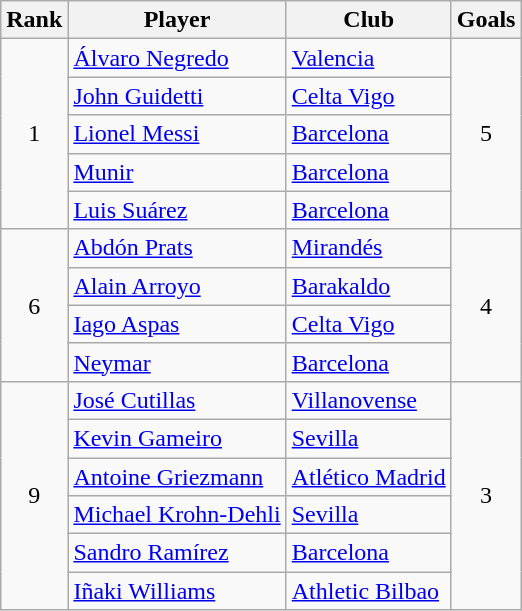<table class="wikitable sortable" style="text-align:center">
<tr>
<th>Rank</th>
<th>Player</th>
<th>Club</th>
<th>Goals</th>
</tr>
<tr>
<td rowspan="5">1</td>
<td align="left"> <a href='#'>Álvaro Negredo</a></td>
<td align="left"><a href='#'>Valencia</a></td>
<td rowspan="5">5</td>
</tr>
<tr>
<td align="left"> <a href='#'>John Guidetti</a></td>
<td align="left"><a href='#'>Celta Vigo</a></td>
</tr>
<tr>
<td align="left"> <a href='#'>Lionel Messi</a></td>
<td align="left"><a href='#'>Barcelona</a></td>
</tr>
<tr>
<td align="left"> <a href='#'>Munir</a></td>
<td align="left"><a href='#'>Barcelona</a></td>
</tr>
<tr>
<td align="left"> <a href='#'>Luis Suárez</a></td>
<td align="left"><a href='#'>Barcelona</a></td>
</tr>
<tr>
<td rowspan="4">6</td>
<td align="left"> <a href='#'>Abdón Prats</a></td>
<td align="left"><a href='#'>Mirandés</a></td>
<td rowspan="4">4</td>
</tr>
<tr>
<td align="left"> <a href='#'>Alain Arroyo</a></td>
<td align="left"><a href='#'>Barakaldo</a></td>
</tr>
<tr>
<td align="left"> <a href='#'>Iago Aspas</a></td>
<td align="left"><a href='#'>Celta Vigo</a></td>
</tr>
<tr>
<td align="left"> <a href='#'>Neymar</a></td>
<td align="left"><a href='#'>Barcelona</a></td>
</tr>
<tr>
<td rowspan="6">9</td>
<td align="left"> <a href='#'>José Cutillas</a></td>
<td align="left"><a href='#'>Villanovense</a></td>
<td rowspan="6">3</td>
</tr>
<tr>
<td align="left"> <a href='#'>Kevin Gameiro</a></td>
<td align="left"><a href='#'>Sevilla</a></td>
</tr>
<tr>
<td align="left"> <a href='#'>Antoine Griezmann</a></td>
<td align="left"><a href='#'>Atlético Madrid</a></td>
</tr>
<tr>
<td align="left"> <a href='#'>Michael Krohn-Dehli</a></td>
<td align="left"><a href='#'>Sevilla</a></td>
</tr>
<tr>
<td align="left"> <a href='#'>Sandro Ramírez</a></td>
<td align="left"><a href='#'>Barcelona</a></td>
</tr>
<tr>
<td align="left"> <a href='#'>Iñaki Williams</a></td>
<td align="left"><a href='#'>Athletic Bilbao</a></td>
</tr>
</table>
